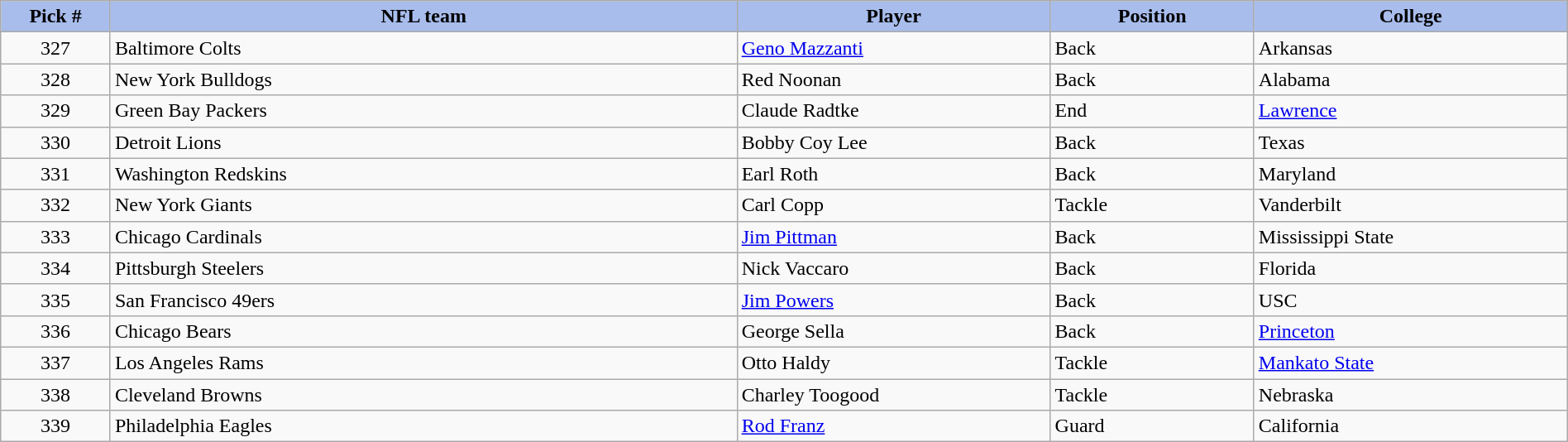<table class="wikitable sortable sortable" style="width: 100%">
<tr>
<th style="background:#A8BDEC;" width=7%>Pick #</th>
<th width=40% style="background:#A8BDEC;">NFL team</th>
<th width=20% style="background:#A8BDEC;">Player</th>
<th width=13% style="background:#A8BDEC;">Position</th>
<th style="background:#A8BDEC;">College</th>
</tr>
<tr>
<td align=center>327</td>
<td>Baltimore Colts</td>
<td><a href='#'>Geno Mazzanti</a></td>
<td>Back</td>
<td>Arkansas</td>
</tr>
<tr>
<td align=center>328</td>
<td>New York Bulldogs</td>
<td>Red Noonan</td>
<td>Back</td>
<td>Alabama</td>
</tr>
<tr>
<td align=center>329</td>
<td>Green Bay Packers</td>
<td>Claude Radtke</td>
<td>End</td>
<td><a href='#'>Lawrence</a></td>
</tr>
<tr>
<td align=center>330</td>
<td>Detroit Lions</td>
<td>Bobby Coy Lee</td>
<td>Back</td>
<td>Texas</td>
</tr>
<tr>
<td align=center>331</td>
<td>Washington Redskins</td>
<td>Earl Roth</td>
<td>Back</td>
<td>Maryland</td>
</tr>
<tr>
<td align=center>332</td>
<td>New York Giants</td>
<td>Carl Copp</td>
<td>Tackle</td>
<td>Vanderbilt</td>
</tr>
<tr>
<td align=center>333</td>
<td>Chicago Cardinals</td>
<td><a href='#'>Jim Pittman</a></td>
<td>Back</td>
<td>Mississippi State</td>
</tr>
<tr>
<td align=center>334</td>
<td>Pittsburgh Steelers</td>
<td>Nick Vaccaro</td>
<td>Back</td>
<td>Florida</td>
</tr>
<tr>
<td align=center>335</td>
<td>San Francisco 49ers</td>
<td><a href='#'>Jim Powers</a></td>
<td>Back</td>
<td>USC</td>
</tr>
<tr>
<td align=center>336</td>
<td>Chicago Bears</td>
<td>George Sella</td>
<td>Back</td>
<td><a href='#'>Princeton</a></td>
</tr>
<tr>
<td align=center>337</td>
<td>Los Angeles Rams</td>
<td>Otto Haldy</td>
<td>Tackle</td>
<td><a href='#'>Mankato State</a></td>
</tr>
<tr>
<td align=center>338</td>
<td>Cleveland Browns</td>
<td>Charley Toogood</td>
<td>Tackle</td>
<td>Nebraska</td>
</tr>
<tr>
<td align=center>339</td>
<td>Philadelphia Eagles</td>
<td><a href='#'>Rod Franz</a></td>
<td>Guard</td>
<td>California</td>
</tr>
</table>
